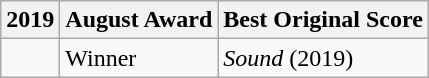<table class="wikitable">
<tr>
<th>2019</th>
<th>August Award</th>
<th>Best Original Score</th>
</tr>
<tr>
<td></td>
<td>Winner</td>
<td><em>Sound</em> (2019)</td>
</tr>
</table>
